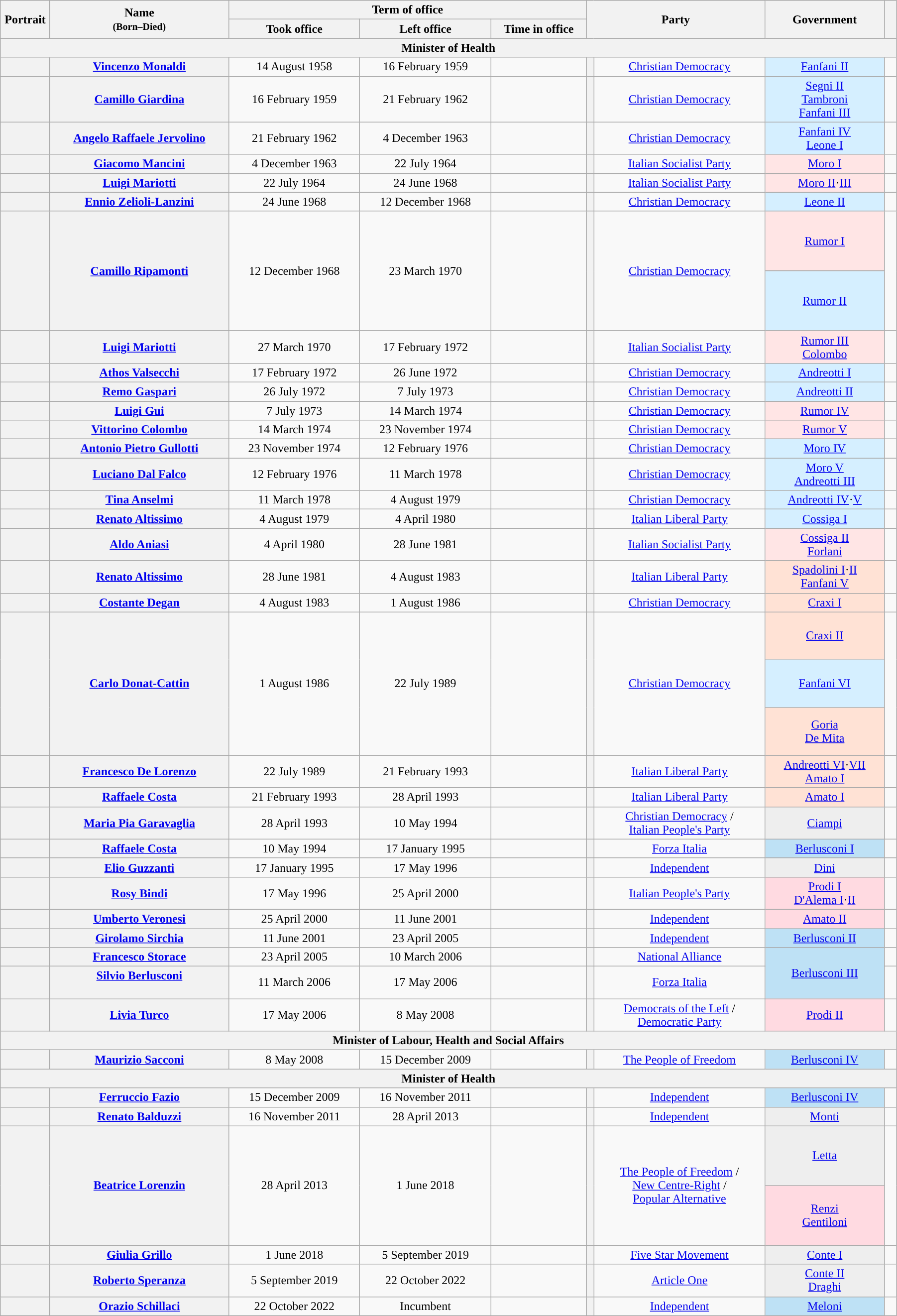<table class="wikitable" style="text-align:center; style="width=95%">
<tr>
<th width=1% rowspan=2>Portrait</th>
<th width=15% rowspan=2>Name<br><small>(Born–Died)</small></th>
<th width=30% colspan=3>Term of office</th>
<th width=15% rowspan=2 colspan=2>Party</th>
<th width=10% rowspan=2>Government</th>
<th width=1% rowspan=2></th>
</tr>
<tr style="text-align:center;">
<th width=11%>Took office</th>
<th width=11%>Left office</th>
<th width=8%>Time in office</th>
</tr>
<tr style="text-align:center;">
<th colspan=10>Minister of Health</th>
</tr>
<tr>
<th></th>
<th scope="row" style="font-weight:normal"><strong><a href='#'>Vincenzo Monaldi</a></strong><br></th>
<td>14 August 1958</td>
<td>16 February 1959</td>
<td></td>
<th style="background:"></th>
<td><a href='#'>Christian Democracy</a></td>
<td bgcolor=#D5EFFF><a href='#'>Fanfani II</a></td>
<td></td>
</tr>
<tr>
<th></th>
<th scope="row" style="font-weight:normal"><strong><a href='#'>Camillo Giardina</a></strong><br></th>
<td>16 February 1959</td>
<td>21 February 1962</td>
<td></td>
<th style="background:"></th>
<td><a href='#'>Christian Democracy</a></td>
<td bgcolor=#D5EFFF><a href='#'>Segni II</a><br><a href='#'>Tambroni</a><br><a href='#'>Fanfani III</a></td>
<td><br></td>
</tr>
<tr>
<th></th>
<th scope="row" style="font-weight:normal"><strong><a href='#'>Angelo Raffaele Jervolino</a></strong><br></th>
<td>21 February 1962</td>
<td>4 December 1963</td>
<td></td>
<th style="background:"></th>
<td><a href='#'>Christian Democracy</a></td>
<td bgcolor=#D5EFFF><a href='#'>Fanfani IV</a><br><a href='#'>Leone I</a></td>
<td></td>
</tr>
<tr>
<th></th>
<th scope="row" style="font-weight:normal"><strong><a href='#'>Giacomo Mancini</a></strong><br></th>
<td>4 December 1963</td>
<td>22 July 1964</td>
<td></td>
<th style="background:"></th>
<td><a href='#'>Italian Socialist Party</a></td>
<td bgcolor=#FFE5E5><a href='#'>Moro I</a></td>
<td></td>
</tr>
<tr>
<th></th>
<th scope="row" style="font-weight:normal"><strong><a href='#'>Luigi Mariotti</a></strong><br></th>
<td>22 July 1964</td>
<td>24 June 1968</td>
<td></td>
<th style="background:"></th>
<td><a href='#'>Italian Socialist Party</a></td>
<td bgcolor=#FFE5E5><a href='#'>Moro II</a>·<a href='#'>III</a></td>
<td></td>
</tr>
<tr>
<th></th>
<th scope="row" style="font-weight:normal"><strong><a href='#'>Ennio Zelioli-Lanzini</a></strong><br></th>
<td>24 June 1968</td>
<td>12 December 1968</td>
<td></td>
<th style="background:"></th>
<td><a href='#'>Christian Democracy</a></td>
<td bgcolor=#D5EFFF><a href='#'>Leone II</a></td>
<td></td>
</tr>
<tr style="height:5em;">
<th rowspan=2></th>
<th scope="row" style="font-weight:normal" rowspan=2><strong><a href='#'>Camillo Ripamonti</a></strong><br></th>
<td rowspan=2>12 December 1968</td>
<td rowspan=2>23 March 1970</td>
<td rowspan=2></td>
<th rowspan=2 style="background:"></th>
<td rowspan=2><a href='#'>Christian Democracy</a></td>
<td bgcolor=#FFE5E5><a href='#'>Rumor I</a></td>
<td rowspan=2></td>
</tr>
<tr style="height:5em;">
<td bgcolor=#D5EFFF><a href='#'>Rumor II</a></td>
</tr>
<tr>
<th></th>
<th scope="row" style="font-weight:normal"><strong><a href='#'>Luigi Mariotti</a></strong><br></th>
<td>27 March 1970</td>
<td>17 February 1972</td>
<td></td>
<th style="background:"></th>
<td><a href='#'>Italian Socialist Party</a></td>
<td bgcolor=#FFE5E5><a href='#'>Rumor III</a><br><a href='#'>Colombo</a></td>
<td></td>
</tr>
<tr>
<th></th>
<th scope="row" style="font-weight:normal"><strong><a href='#'>Athos Valsecchi</a></strong><br></th>
<td>17 February 1972</td>
<td>26 June 1972</td>
<td></td>
<th style="background:"></th>
<td><a href='#'>Christian Democracy</a></td>
<td bgcolor=#D5EFFF><a href='#'>Andreotti I</a></td>
<td></td>
</tr>
<tr>
<th></th>
<th scope="row" style="font-weight:normal"><strong><a href='#'>Remo Gaspari</a></strong><br></th>
<td>26 July 1972</td>
<td>7 July 1973</td>
<td></td>
<th style="background:"></th>
<td><a href='#'>Christian Democracy</a></td>
<td bgcolor=#D5EFFF><a href='#'>Andreotti II</a></td>
<td></td>
</tr>
<tr>
<th></th>
<th scope="row" style="font-weight:normal"><strong><a href='#'>Luigi Gui</a></strong><br></th>
<td>7 July 1973</td>
<td>14 March 1974</td>
<td></td>
<th style="background:"></th>
<td><a href='#'>Christian Democracy</a></td>
<td bgcolor=#FFE5E5><a href='#'>Rumor IV</a></td>
<td></td>
</tr>
<tr>
<th></th>
<th scope="row" style="font-weight:normal"><strong><a href='#'>Vittorino Colombo</a></strong><br></th>
<td>14 March 1974</td>
<td>23 November 1974</td>
<td></td>
<th style="background:"></th>
<td><a href='#'>Christian Democracy</a></td>
<td bgcolor=#FFE5E5><a href='#'>Rumor V</a></td>
<td></td>
</tr>
<tr>
<th></th>
<th scope="row" style="font-weight:normal"><strong><a href='#'>Antonio Pietro Gullotti</a></strong><br></th>
<td>23 November 1974</td>
<td>12 February 1976</td>
<td></td>
<th style="background:"></th>
<td><a href='#'>Christian Democracy</a></td>
<td bgcolor=#D5EFFF><a href='#'>Moro IV</a></td>
<td></td>
</tr>
<tr>
<th></th>
<th scope="row" style="font-weight:normal"><strong><a href='#'>Luciano Dal Falco</a></strong><br></th>
<td>12 February 1976</td>
<td>11 March 1978</td>
<td></td>
<th style="background:"></th>
<td><a href='#'>Christian Democracy</a></td>
<td bgcolor=#D5EFFF><a href='#'>Moro V</a><br><a href='#'>Andreotti III</a></td>
<td></td>
</tr>
<tr>
<th></th>
<th scope="row" style="font-weight:normal"><strong><a href='#'>Tina Anselmi</a></strong><br></th>
<td>11 March 1978</td>
<td>4 August 1979</td>
<td></td>
<th style="background:"></th>
<td><a href='#'>Christian Democracy</a></td>
<td bgcolor=#D5EFFF><a href='#'>Andreotti IV</a>·<a href='#'>V</a></td>
<td></td>
</tr>
<tr>
<th></th>
<th scope="row" style="font-weight:normal"><strong><a href='#'>Renato Altissimo</a></strong><br></th>
<td>4 August 1979</td>
<td>4 April 1980</td>
<td></td>
<th style="background:"></th>
<td><a href='#'>Italian Liberal Party</a></td>
<td bgcolor=#D5EFFF><a href='#'>Cossiga I</a></td>
<td></td>
</tr>
<tr>
<th></th>
<th scope="row" style="font-weight:normal"><strong><a href='#'>Aldo Aniasi</a></strong><br></th>
<td>4 April 1980</td>
<td>28 June 1981</td>
<td></td>
<th style="background:"></th>
<td><a href='#'>Italian Socialist Party</a></td>
<td bgcolor=#FFE5E5><a href='#'>Cossiga II</a><br><a href='#'>Forlani</a></td>
<td></td>
</tr>
<tr>
<th></th>
<th scope="row" style="font-weight:normal"><strong><a href='#'>Renato Altissimo</a></strong><br></th>
<td>28 June 1981</td>
<td>4 August 1983</td>
<td></td>
<th style="background:"></th>
<td><a href='#'>Italian Liberal Party</a></td>
<td bgcolor=#FFE2D5><a href='#'>Spadolini I</a>·<a href='#'>II</a><br><a href='#'>Fanfani V</a></td>
<td><br></td>
</tr>
<tr>
<th></th>
<th scope="row" style="font-weight:normal"><strong><a href='#'>Costante Degan</a></strong><br></th>
<td>4 August 1983</td>
<td>1 August 1986</td>
<td></td>
<th style="background:"></th>
<td><a href='#'>Christian Democracy</a></td>
<td bgcolor=#FFE2D5><a href='#'>Craxi I</a></td>
<td></td>
</tr>
<tr style="height:4em;">
<th rowspan=3></th>
<th scope="row" style="font-weight:normal" rowspan=3><strong><a href='#'>Carlo Donat-Cattin</a></strong><br></th>
<td rowspan=3>1 August 1986</td>
<td rowspan=3>22 July 1989</td>
<td rowspan=3></td>
<th rowspan=3 style="background:"></th>
<td rowspan=3><a href='#'>Christian Democracy</a></td>
<td bgcolor=#FFE2D5><a href='#'>Craxi II</a></td>
<td rowspan=3><br></td>
</tr>
<tr style="height:4em;">
<td bgcolor=#D5EFFF><a href='#'>Fanfani VI</a></td>
</tr>
<tr style="height:4em;">
<td bgcolor=#FFE2D5><a href='#'>Goria</a><br><a href='#'>De Mita</a></td>
</tr>
<tr>
<th></th>
<th scope="row" style="font-weight:normal"><strong><a href='#'>Francesco De Lorenzo</a></strong><br></th>
<td>22 July 1989</td>
<td>21 February 1993</td>
<td></td>
<th style="background:"></th>
<td><a href='#'>Italian Liberal Party</a></td>
<td bgcolor=#FFE2D5><a href='#'>Andreotti VI</a>·<a href='#'>VII</a><br><a href='#'>Amato I</a></td>
<td><br></td>
</tr>
<tr>
<th></th>
<th scope="row" style="font-weight:normal"><strong><a href='#'>Raffaele Costa</a></strong><br></th>
<td>21 February 1993</td>
<td>28 April 1993</td>
<td></td>
<th style="background:"></th>
<td><a href='#'>Italian Liberal Party</a></td>
<td bgcolor=#FFE2D5><a href='#'>Amato I</a></td>
<td></td>
</tr>
<tr>
<th></th>
<th scope="row" style="font-weight:normal"><strong><a href='#'>Maria Pia Garavaglia</a></strong><br></th>
<td>28 April 1993</td>
<td>10 May 1994</td>
<td></td>
<th style="background:"></th>
<td><a href='#'>Christian Democracy</a> /<br><a href='#'>Italian People's Party</a></td>
<td bgcolor=#EEEEEE><a href='#'>Ciampi</a></td>
<td></td>
</tr>
<tr>
<th></th>
<th scope="row" style="font-weight:normal"><strong><a href='#'>Raffaele Costa</a></strong><br></th>
<td>10 May 1994</td>
<td>17 January 1995</td>
<td></td>
<th style="background:"></th>
<td><a href='#'>Forza Italia</a></td>
<td bgcolor=#BEE1F5><a href='#'>Berlusconi I</a></td>
<td></td>
</tr>
<tr>
<th></th>
<th scope="row" style="font-weight:normal"><strong><a href='#'>Elio Guzzanti</a></strong><br></th>
<td>17 January 1995</td>
<td>17 May 1996</td>
<td></td>
<th style="background:"></th>
<td><a href='#'>Independent</a></td>
<td bgcolor=#EEEEEE><a href='#'>Dini</a></td>
<td></td>
</tr>
<tr>
<th></th>
<th scope="row" style="font-weight:normal"><strong><a href='#'>Rosy Bindi</a></strong><br></th>
<td>17 May 1996</td>
<td>25 April 2000</td>
<td></td>
<th style="background:"></th>
<td><a href='#'>Italian People's Party</a></td>
<td bgcolor=#FFDAE1><a href='#'>Prodi I</a><br><a href='#'>D'Alema I</a>·<a href='#'>II</a></td>
<td><br></td>
</tr>
<tr>
<th></th>
<th scope="row" style="font-weight:normal"><strong><a href='#'>Umberto Veronesi</a></strong><br></th>
<td>25 April 2000</td>
<td>11 June 2001</td>
<td></td>
<th style="background:"></th>
<td><a href='#'>Independent</a></td>
<td bgcolor=#FFDAE1><a href='#'>Amato II</a></td>
<td></td>
</tr>
<tr>
<th></th>
<th scope="row" style="font-weight:normal"><strong><a href='#'>Girolamo Sirchia</a></strong><br></th>
<td>11 June 2001</td>
<td>23 April 2005</td>
<td></td>
<th style="background:"></th>
<td><a href='#'>Independent</a></td>
<td bgcolor=#BEE1F5><a href='#'>Berlusconi II</a></td>
<td></td>
</tr>
<tr>
<th></th>
<th scope="row" style="font-weight:normal"><strong><a href='#'>Francesco Storace</a></strong><br></th>
<td>23 April 2005</td>
<td>10 March 2006</td>
<td></td>
<th style="background:"></th>
<td><a href='#'>National Alliance</a></td>
<td rowspan=2 bgcolor=#BEE1F5><a href='#'>Berlusconi III</a></td>
<td></td>
</tr>
<tr>
<th></th>
<th scope="row" style="font-weight:normal"><strong><a href='#'>Silvio Berlusconi</a></strong><br><br><em></em></th>
<td>11 March 2006</td>
<td>17 May 2006</td>
<td></td>
<th style="background:"></th>
<td><a href='#'>Forza Italia</a></td>
<td></td>
</tr>
<tr>
<th></th>
<th scope="row" style="font-weight:normal"><strong><a href='#'>Livia Turco</a></strong><br></th>
<td>17 May 2006</td>
<td>8 May 2008</td>
<td></td>
<th style="background:"></th>
<td><a href='#'>Democrats of the Left</a> /<br><a href='#'>Democratic Party</a></td>
<td bgcolor=#FFDAE1><a href='#'>Prodi II</a></td>
<td></td>
</tr>
<tr>
<th colspan=9>Minister of Labour, Health and Social Affairs</th>
</tr>
<tr>
<th></th>
<th scope="row" style="font-weight:normal"><strong><a href='#'>Maurizio Sacconi</a></strong><br></th>
<td>8 May 2008</td>
<td>15 December 2009</td>
<td></td>
<th style="background:"></th>
<td><a href='#'>The People of Freedom</a></td>
<td bgcolor=#BEE1F5><a href='#'>Berlusconi IV</a></td>
<td></td>
</tr>
<tr>
<th colspan=9>Minister of Health</th>
</tr>
<tr>
<th></th>
<th scope="row" style="font-weight:normal"><strong><a href='#'>Ferruccio Fazio</a></strong><br></th>
<td>15 December 2009</td>
<td>16 November 2011</td>
<td></td>
<th style="background:"></th>
<td><a href='#'>Independent</a></td>
<td bgcolor=#BEE1F5><a href='#'>Berlusconi IV</a></td>
<td></td>
</tr>
<tr>
<th></th>
<th scope="row" style="font-weight:normal"><strong><a href='#'>Renato Balduzzi</a></strong><br></th>
<td>16 November 2011</td>
<td>28 April 2013</td>
<td></td>
<th style="background:"></th>
<td><a href='#'>Independent</a></td>
<td bgcolor=#EEEEEE><a href='#'>Monti</a></td>
<td></td>
</tr>
<tr style="height:5em;">
<th rowspan=2></th>
<th scope="row" style="font-weight:normal" rowspan=2><strong><a href='#'>Beatrice Lorenzin</a></strong><br></th>
<td rowspan=2>28 April 2013</td>
<td rowspan=2>1 June 2018</td>
<td rowspan=2></td>
<th rowspan=2 style="background:"></th>
<td rowspan=2><a href='#'>The People of Freedom</a> /<br><a href='#'>New Centre-Right</a> /<br><a href='#'>Popular Alternative</a></td>
<td bgcolor=#EEEEEE><a href='#'>Letta</a></td>
<td rowspan=2><br></td>
</tr>
<tr style="height:5em;">
<td bgcolor=#FFDAE1><a href='#'>Renzi</a><br><a href='#'>Gentiloni</a></td>
</tr>
<tr>
<th></th>
<th scope="row" style="font-weight:normal"><strong><a href='#'>Giulia Grillo</a></strong><br></th>
<td>1 June 2018</td>
<td>5 September 2019</td>
<td></td>
<th style="background:"></th>
<td><a href='#'>Five Star Movement</a></td>
<td bgcolor=#EEEEEE><a href='#'>Conte I</a></td>
<td></td>
</tr>
<tr>
<th></th>
<th scope="row" style="font-weight:normal"><strong><a href='#'>Roberto Speranza</a></strong><br></th>
<td>5 September 2019</td>
<td>22 October 2022</td>
<td></td>
<th style="background:"></th>
<td><a href='#'>Article One</a></td>
<td bgcolor=#EEEEEE><a href='#'>Conte II</a><br><a href='#'>Draghi</a></td>
<td></td>
</tr>
<tr>
<th></th>
<th scope="row" style="font-weight:normal"><strong><a href='#'>Orazio Schillaci</a></strong><br></th>
<td>22 October 2022</td>
<td>Incumbent</td>
<td></td>
<th style="background:"></th>
<td><a href='#'>Independent</a></td>
<td bgcolor=#BEE1F5><a href='#'>Meloni</a></td>
<td></td>
</tr>
</table>
